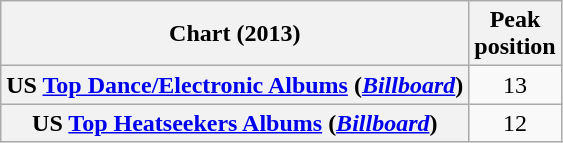<table class="wikitable plainrowheaders sortable">
<tr>
<th scope="col">Chart (2013)</th>
<th scope="col">Peak<br>position</th>
</tr>
<tr>
<th scope="row">US <a href='#'>Top Dance/Electronic Albums</a> (<em><a href='#'>Billboard</a></em>)</th>
<td align=center>13</td>
</tr>
<tr>
<th scope="row">US <a href='#'>Top Heatseekers Albums</a> (<em><a href='#'>Billboard</a></em>)</th>
<td align=center>12</td>
</tr>
</table>
